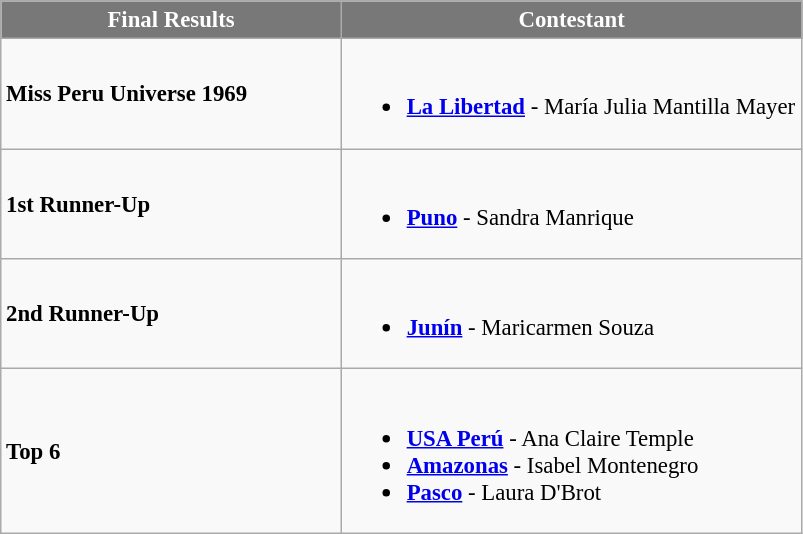<table class="wikitable sortable" style="font-size: 95%;">
<tr>
<th width="220" style="background-color:#787878;color:#FFFFFF;">Final Results</th>
<th width="300" style="background-color:#787878;color:#FFFFFF;">Contestant</th>
</tr>
<tr>
<td><strong>Miss Peru Universe 1969</strong></td>
<td><br><ul><li> <strong><a href='#'>La Libertad</a></strong> - María Julia Mantilla Mayer</li></ul></td>
</tr>
<tr>
<td><strong>1st Runner-Up</strong></td>
<td><br><ul><li> <strong><a href='#'>Puno</a></strong> - Sandra Manrique</li></ul></td>
</tr>
<tr>
<td><strong>2nd Runner-Up</strong></td>
<td><br><ul><li> <strong><a href='#'>Junín</a></strong> - Maricarmen Souza</li></ul></td>
</tr>
<tr>
<td><strong>Top 6</strong></td>
<td><br><ul><li> <strong><a href='#'>USA Perú</a></strong> - Ana Claire Temple</li><li> <strong><a href='#'>Amazonas</a></strong> - Isabel Montenegro</li><li> <strong><a href='#'>Pasco</a></strong> - Laura D'Brot</li></ul></td>
</tr>
</table>
